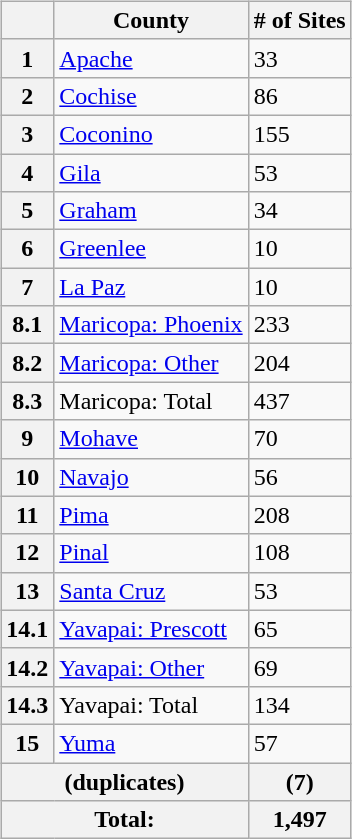<table width=100%>
<tr>
<td style="width:330px; vertical-align:top"><br>
</td>
<td style="width:330px; vertical-align:top" align="center"><br><table class="wikitable sortable">
<tr>
<th></th>
<th><strong>County</strong></th>
<th><strong># of Sites</strong></th>
</tr>
<tr ->
<th>1</th>
<td><a href='#'>Apache</a></td>
<td>33</td>
</tr>
<tr ->
<th>2</th>
<td><a href='#'>Cochise</a></td>
<td>86</td>
</tr>
<tr ->
<th>3</th>
<td><a href='#'>Coconino</a></td>
<td>155</td>
</tr>
<tr ->
<th>4</th>
<td><a href='#'>Gila</a></td>
<td>53</td>
</tr>
<tr ->
<th>5</th>
<td><a href='#'>Graham</a></td>
<td>34</td>
</tr>
<tr ->
<th>6</th>
<td><a href='#'>Greenlee</a></td>
<td>10</td>
</tr>
<tr ->
<th>7</th>
<td><a href='#'>La Paz</a></td>
<td>10</td>
</tr>
<tr ->
<th>8.1</th>
<td><a href='#'>Maricopa: Phoenix</a></td>
<td>233</td>
</tr>
<tr ->
<th>8.2</th>
<td><a href='#'>Maricopa: Other</a></td>
<td>204</td>
</tr>
<tr ->
<th>8.3</th>
<td>Maricopa: Total</td>
<td>437</td>
</tr>
<tr ->
<th>9</th>
<td><a href='#'>Mohave</a></td>
<td>70</td>
</tr>
<tr ->
<th>10</th>
<td><a href='#'>Navajo</a></td>
<td>56</td>
</tr>
<tr ->
<th>11</th>
<td><a href='#'>Pima</a></td>
<td>208</td>
</tr>
<tr ->
<th>12</th>
<td><a href='#'>Pinal</a></td>
<td>108</td>
</tr>
<tr ->
<th>13</th>
<td><a href='#'>Santa Cruz</a></td>
<td>53</td>
</tr>
<tr ->
<th>14.1</th>
<td><a href='#'>Yavapai: Prescott</a></td>
<td>65</td>
</tr>
<tr ->
<th>14.2</th>
<td><a href='#'>Yavapai: Other</a></td>
<td>69</td>
</tr>
<tr ->
<th>14.3</th>
<td>Yavapai: Total</td>
<td>134</td>
</tr>
<tr ->
<th>15</th>
<td><a href='#'>Yuma</a></td>
<td>57</td>
</tr>
<tr class="sortbottom">
<th colspan="2">(duplicates)</th>
<th>(7)</th>
</tr>
<tr class="sortbottom">
<th colspan="2">Total:</th>
<th>1,497</th>
</tr>
</table>
</td>
<td style="width:330px; vertical-align:top"><br>
</td>
</tr>
</table>
